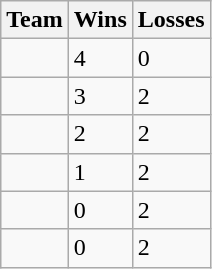<table class=wikitable>
<tr>
<th>Team</th>
<th>Wins</th>
<th>Losses</th>
</tr>
<tr>
<td><strong></strong></td>
<td>4</td>
<td>0</td>
</tr>
<tr>
<td></td>
<td>3</td>
<td>2</td>
</tr>
<tr>
<td></td>
<td>2</td>
<td>2</td>
</tr>
<tr>
<td></td>
<td>1</td>
<td>2</td>
</tr>
<tr>
<td></td>
<td>0</td>
<td>2</td>
</tr>
<tr>
<td></td>
<td>0</td>
<td>2</td>
</tr>
</table>
